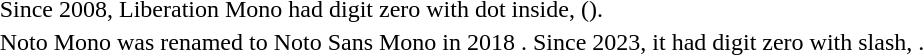<table style="margin: 1em auto;">
<tr>
<td> Since 2008, Liberation Mono had digit zero with dot inside,  ().</td>
</tr>
<tr>
<td> Noto Mono was renamed to Noto Sans Mono in 2018 . Since 2023, it had digit zero with slash, .</td>
</tr>
</table>
